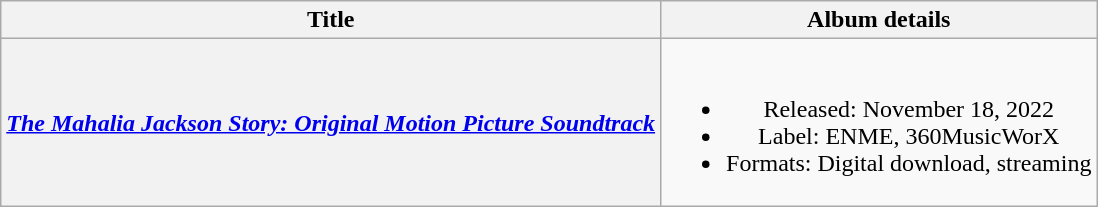<table class="wikitable plainrowheaders" style="text-align:center;">
<tr>
<th scope="col">Title</th>
<th scope="col">Album details</th>
</tr>
<tr>
<th scope="row"><em><a href='#'>The Mahalia Jackson Story: Original Motion Picture Soundtrack</a></em></th>
<td><br><ul><li>Released: November 18, 2022</li><li>Label: ENME, 360MusicWorX</li><li>Formats: Digital download, streaming</li></ul></td>
</tr>
</table>
